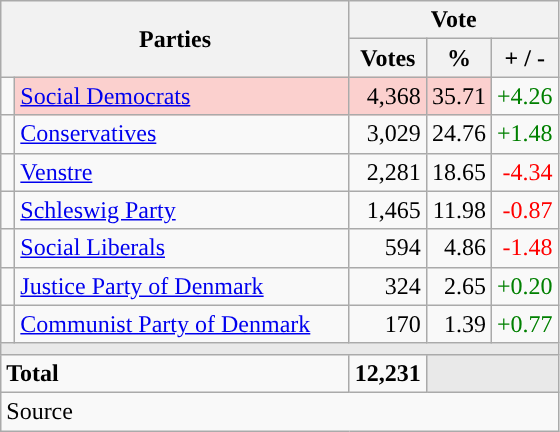<table class="wikitable" style="text-align:right;">
<tr>
<th style="text-align:centre;" rowspan="2" colspan="2" width="225">Parties</th>
<th colspan="3">Vote</th>
</tr>
<tr>
<th width="15">Votes</th>
<th width="15">%</th>
<th width="15">+ / -</th>
</tr>
<tr>
<td width="2" style="color:inherit;background:"></td>
<td bgcolor=#fbd0ce  align="left"><a href='#'>Social Democrats</a></td>
<td bgcolor=#fbd0ce>4,368</td>
<td bgcolor=#fbd0ce>35.71</td>
<td style=color:green;>+4.26</td>
</tr>
<tr>
<td width="2" style="color:inherit;background:"></td>
<td align="left"><a href='#'>Conservatives</a></td>
<td>3,029</td>
<td>24.76</td>
<td style=color:green;>+1.48</td>
</tr>
<tr>
<td width="2" style="color:inherit;background:"></td>
<td align="left"><a href='#'>Venstre</a></td>
<td>2,281</td>
<td>18.65</td>
<td style=color:red;>-4.34</td>
</tr>
<tr>
<td width="2" style="color:inherit;background:"></td>
<td align="left"><a href='#'>Schleswig Party</a></td>
<td>1,465</td>
<td>11.98</td>
<td style=color:red;>-0.87</td>
</tr>
<tr>
<td width="2" style="color:inherit;background:"></td>
<td align="left"><a href='#'>Social Liberals</a></td>
<td>594</td>
<td>4.86</td>
<td style=color:red;>-1.48</td>
</tr>
<tr>
<td width="2" style="color:inherit;background:"></td>
<td align="left"><a href='#'>Justice Party of Denmark</a></td>
<td>324</td>
<td>2.65</td>
<td style=color:green;>+0.20</td>
</tr>
<tr>
<td width="2" style="color:inherit;background:"></td>
<td align="left"><a href='#'>Communist Party of Denmark</a></td>
<td>170</td>
<td>1.39</td>
<td style=color:green;>+0.77</td>
</tr>
<tr>
<td colspan="7" bgcolor="#E9E9E9"></td>
</tr>
<tr>
<td align="left" colspan="2"><strong>Total</strong></td>
<td><strong>12,231</strong></td>
<td bgcolor="#E9E9E9" colspan="2"></td>
</tr>
<tr>
<td align="left" colspan="6">Source</td>
</tr>
</table>
